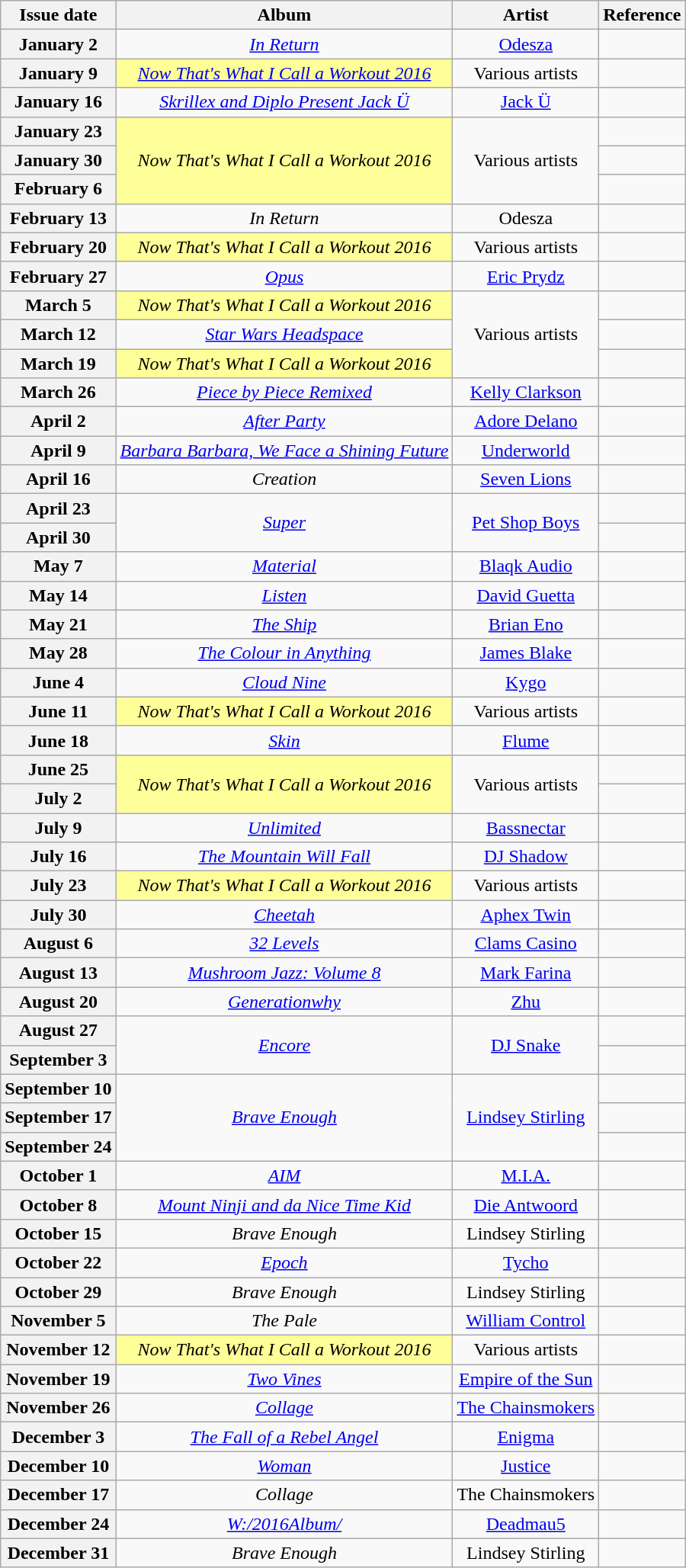<table class="wikitable plainrowheaders" style="text-align:center">
<tr>
<th scope="col">Issue date</th>
<th scope="col">Album</th>
<th scope="col">Artist</th>
<th scope="col">Reference</th>
</tr>
<tr>
<th scope="row">January 2</th>
<td><em><a href='#'>In Return</a></em></td>
<td><a href='#'>Odesza</a></td>
<td></td>
</tr>
<tr>
<th scope="row">January 9</th>
<td bgcolor=#FFFF99><em><a href='#'>Now That's What I Call a Workout 2016</a></em> </td>
<td>Various artists</td>
<td></td>
</tr>
<tr>
<th scope="row">January 16</th>
<td><em><a href='#'>Skrillex and Diplo Present Jack Ü</a></em></td>
<td><a href='#'>Jack Ü</a></td>
<td></td>
</tr>
<tr>
<th scope="row">January 23</th>
<td bgcolor=#FFFF99 rowspan="3"><em>Now That's What I Call a Workout 2016</em> </td>
<td rowspan="3">Various artists</td>
<td></td>
</tr>
<tr>
<th scope="row">January 30</th>
<td></td>
</tr>
<tr>
<th scope="row">February 6</th>
<td></td>
</tr>
<tr>
<th scope="row">February 13</th>
<td><em>In Return</em></td>
<td>Odesza</td>
<td></td>
</tr>
<tr>
<th scope="row">February 20</th>
<td bgcolor=#FFFF99><em>Now That's What I Call a Workout 2016</em> </td>
<td>Various artists</td>
<td></td>
</tr>
<tr>
<th scope="row">February 27</th>
<td><em><a href='#'>Opus</a></em></td>
<td><a href='#'>Eric Prydz</a></td>
<td></td>
</tr>
<tr>
<th scope="row">March 5</th>
<td bgcolor=#FFFF99><em>Now That's What I Call a Workout 2016</em> </td>
<td rowspan="3">Various artists</td>
<td></td>
</tr>
<tr>
<th scope="row">March 12</th>
<td><em><a href='#'>Star Wars Headspace</a></em></td>
<td></td>
</tr>
<tr>
<th scope="row">March 19</th>
<td bgcolor=#FFFF99><em>Now That's What I Call a Workout 2016</em> </td>
<td></td>
</tr>
<tr>
<th scope="row">March 26</th>
<td><em><a href='#'>Piece by Piece Remixed</a></em></td>
<td><a href='#'>Kelly Clarkson</a></td>
<td></td>
</tr>
<tr>
<th scope="row">April 2</th>
<td><em><a href='#'>After Party</a></em></td>
<td><a href='#'>Adore Delano</a></td>
<td></td>
</tr>
<tr>
<th scope="row">April 9</th>
<td><em><a href='#'>Barbara Barbara, We Face a Shining Future</a></em></td>
<td><a href='#'>Underworld</a></td>
<td></td>
</tr>
<tr>
<th scope="row">April 16</th>
<td><em>Creation</em></td>
<td><a href='#'>Seven Lions</a></td>
<td></td>
</tr>
<tr>
<th scope="row">April 23</th>
<td rowspan="2"><em><a href='#'>Super</a></em></td>
<td rowspan="2"><a href='#'>Pet Shop Boys</a></td>
<td></td>
</tr>
<tr>
<th scope="row">April 30</th>
<td></td>
</tr>
<tr>
<th scope="row">May 7</th>
<td><em><a href='#'>Material</a></em></td>
<td><a href='#'>Blaqk Audio</a></td>
<td></td>
</tr>
<tr>
<th scope="row">May 14</th>
<td><em><a href='#'>Listen</a></em></td>
<td><a href='#'>David Guetta</a></td>
<td></td>
</tr>
<tr>
<th scope="row">May 21</th>
<td><em><a href='#'>The Ship</a></em></td>
<td><a href='#'>Brian Eno</a></td>
<td></td>
</tr>
<tr>
<th scope="row">May 28</th>
<td><em><a href='#'>The Colour in Anything</a></em></td>
<td><a href='#'>James Blake</a></td>
<td></td>
</tr>
<tr>
<th scope="row">June 4</th>
<td><em><a href='#'>Cloud Nine</a></em></td>
<td><a href='#'>Kygo</a></td>
<td></td>
</tr>
<tr>
<th scope="row">June 11</th>
<td bgcolor=#FFFF99><em>Now That's What I Call a Workout 2016</em> </td>
<td>Various artists</td>
<td></td>
</tr>
<tr>
<th scope="row">June 18</th>
<td><em><a href='#'>Skin</a></em></td>
<td><a href='#'>Flume</a></td>
<td></td>
</tr>
<tr>
<th scope="row">June 25</th>
<td bgcolor=#FFFF99 rowspan="2"><em>Now That's What I Call a Workout 2016</em> </td>
<td rowspan="2">Various artists</td>
<td></td>
</tr>
<tr>
<th scope="row">July 2</th>
<td></td>
</tr>
<tr>
<th scope="row">July 9</th>
<td><em><a href='#'>Unlimited</a></em></td>
<td><a href='#'>Bassnectar</a></td>
<td></td>
</tr>
<tr>
<th scope="row">July 16</th>
<td><em><a href='#'>The Mountain Will Fall</a></em></td>
<td><a href='#'>DJ Shadow</a></td>
<td></td>
</tr>
<tr>
<th scope="row">July 23</th>
<td bgcolor=#FFFF99><em>Now That's What I Call a Workout 2016</em> </td>
<td>Various artists</td>
<td></td>
</tr>
<tr>
<th scope="row">July 30</th>
<td><em><a href='#'>Cheetah</a></em></td>
<td><a href='#'>Aphex Twin</a></td>
<td></td>
</tr>
<tr>
<th scope="row">August 6</th>
<td><em><a href='#'>32 Levels</a></em></td>
<td><a href='#'>Clams Casino</a></td>
<td></td>
</tr>
<tr>
<th scope="row">August 13</th>
<td><em><a href='#'>Mushroom Jazz: Volume 8</a></em></td>
<td><a href='#'>Mark Farina</a></td>
<td></td>
</tr>
<tr>
<th scope="row">August 20</th>
<td><em><a href='#'>Generationwhy</a></em></td>
<td><a href='#'>Zhu</a></td>
<td></td>
</tr>
<tr>
<th scope="row">August 27</th>
<td rowspan="2"><em><a href='#'>Encore</a></em></td>
<td rowspan="2"><a href='#'>DJ Snake</a></td>
<td></td>
</tr>
<tr>
<th scope="row">September 3</th>
<td></td>
</tr>
<tr>
<th scope="row">September 10</th>
<td rowspan="3"><em><a href='#'>Brave Enough</a></em></td>
<td rowspan="3"><a href='#'>Lindsey Stirling</a></td>
<td></td>
</tr>
<tr>
<th scope="row">September 17</th>
<td></td>
</tr>
<tr>
<th scope="row">September 24</th>
<td></td>
</tr>
<tr>
<th scope="row">October 1</th>
<td><em><a href='#'>AIM</a></em></td>
<td><a href='#'>M.I.A.</a></td>
<td></td>
</tr>
<tr>
<th scope="row">October 8</th>
<td><em><a href='#'>Mount Ninji and da Nice Time Kid</a></em></td>
<td><a href='#'>Die Antwoord</a></td>
<td></td>
</tr>
<tr>
<th scope="row">October 15</th>
<td><em>Brave Enough</em></td>
<td>Lindsey Stirling</td>
<td></td>
</tr>
<tr>
<th scope="row">October 22</th>
<td><em><a href='#'>Epoch</a></em></td>
<td><a href='#'>Tycho</a></td>
<td></td>
</tr>
<tr>
<th scope="row">October 29</th>
<td><em>Brave Enough</em></td>
<td>Lindsey Stirling</td>
<td></td>
</tr>
<tr>
<th scope="row">November 5</th>
<td><em>The Pale</em></td>
<td><a href='#'>William Control</a></td>
<td></td>
</tr>
<tr>
<th scope="row">November 12</th>
<td bgcolor=#FFFF99><em>Now That's What I Call a Workout 2016</em> </td>
<td>Various artists</td>
<td></td>
</tr>
<tr>
<th scope="row">November 19</th>
<td><em><a href='#'>Two Vines</a></em></td>
<td><a href='#'>Empire of the Sun</a></td>
<td></td>
</tr>
<tr>
<th scope="row">November 26</th>
<td><em><a href='#'>Collage</a></em></td>
<td><a href='#'>The Chainsmokers</a></td>
<td></td>
</tr>
<tr>
<th scope="row">December 3</th>
<td><em><a href='#'>The Fall of a Rebel Angel</a></em></td>
<td><a href='#'>Enigma</a></td>
<td></td>
</tr>
<tr>
<th scope="row">December 10</th>
<td><em><a href='#'>Woman</a></em></td>
<td><a href='#'>Justice</a></td>
<td></td>
</tr>
<tr>
<th scope="row">December 17</th>
<td><em>Collage</em></td>
<td>The Chainsmokers</td>
<td></td>
</tr>
<tr>
<th scope="row">December 24</th>
<td><em><a href='#'>W:/2016Album/</a></em></td>
<td><a href='#'>Deadmau5</a></td>
<td></td>
</tr>
<tr>
<th scope="row">December 31</th>
<td><em>Brave Enough</em></td>
<td>Lindsey Stirling</td>
<td></td>
</tr>
</table>
